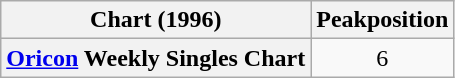<table class="wikitable plainrowheaders" style="text-align:center;">
<tr>
<th>Chart (1996)</th>
<th>Peakposition</th>
</tr>
<tr>
<th scope="row"><a href='#'>Oricon</a> Weekly Singles Chart</th>
<td>6</td>
</tr>
</table>
